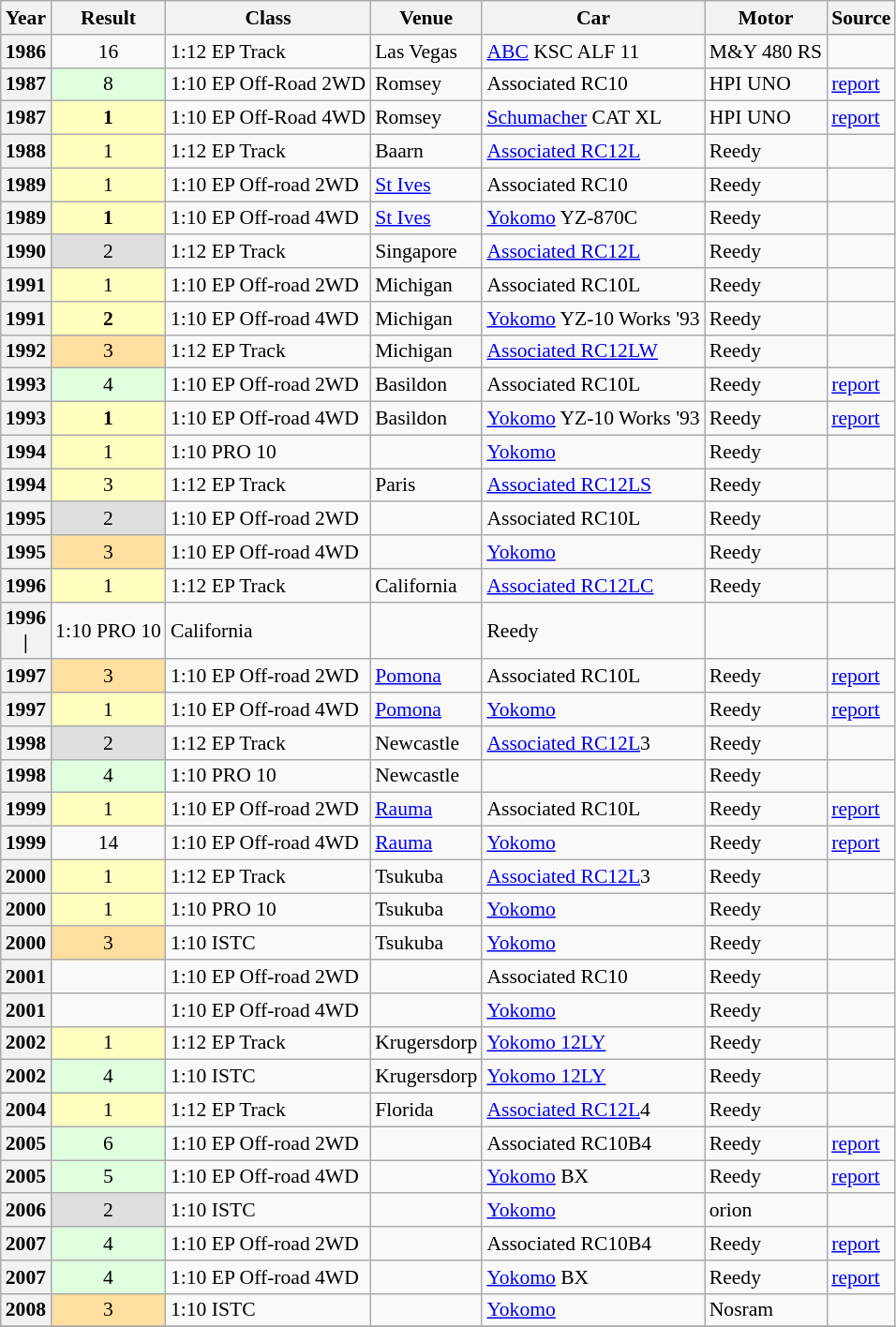<table class="wikitable" style="font-size: 90%">
<tr>
<th>Year</th>
<th>Result</th>
<th>Class</th>
<th>Venue</th>
<th>Car</th>
<th>Motor</th>
<th>Source</th>
</tr>
<tr>
<th>1986</th>
<td align=center >16</td>
<td>1:12 EP Track</td>
<td>Las Vegas</td>
<td><a href='#'>ABC</a> KSC ALF 11</td>
<td>M&Y 480 RS</td>
<td></td>
</tr>
<tr>
<th>1987</th>
<td align=center style="background:#DFFFDF;">8</td>
<td>1:10 EP Off-Road 2WD</td>
<td>Romsey</td>
<td>Associated RC10</td>
<td>HPI UNO</td>
<td><a href='#'>report</a></td>
</tr>
<tr>
<th>1987</th>
<td align=center style="background:#FFFFBF;"><strong>1</strong></td>
<td>1:10 EP Off-Road 4WD</td>
<td>Romsey</td>
<td><a href='#'>Schumacher</a> CAT XL</td>
<td>HPI UNO</td>
<td><a href='#'>report</a></td>
</tr>
<tr>
<th>1988</th>
<td align=center style="background:#FFFFBF;">1</td>
<td>1:12 EP Track</td>
<td>Baarn</td>
<td><a href='#'>Associated RC12L</a></td>
<td>Reedy</td>
<td></td>
</tr>
<tr>
<th>1989</th>
<td align=center style="background:#FFFFBF;">1</td>
<td>1:10 EP Off-road 2WD</td>
<td><a href='#'>St Ives</a></td>
<td>Associated RC10</td>
<td>Reedy</td>
<td></td>
</tr>
<tr>
<th>1989</th>
<td align=center style="background:#FFFFBF;"><strong>1</strong></td>
<td>1:10 EP Off-road 4WD</td>
<td><a href='#'>St Ives</a></td>
<td><a href='#'>Yokomo</a> YZ-870C</td>
<td>Reedy</td>
<td></td>
</tr>
<tr>
<th>1990</th>
<td align=center style="background:#DFDFDF;">2</td>
<td>1:12 EP Track</td>
<td>Singapore</td>
<td><a href='#'>Associated RC12L</a></td>
<td>Reedy</td>
<td></td>
</tr>
<tr>
<th>1991</th>
<td align=center style="background:#FFFFBF;">1</td>
<td>1:10 EP Off-road 2WD</td>
<td>Michigan</td>
<td>Associated RC10L</td>
<td>Reedy</td>
<td></td>
</tr>
<tr>
<th>1991</th>
<td align=center style="background:#FFFFBF;"><strong>2</strong></td>
<td>1:10 EP Off-road 4WD</td>
<td>Michigan</td>
<td><a href='#'>Yokomo</a> YZ-10 Works '93</td>
<td>Reedy</td>
<td></td>
</tr>
<tr>
<th>1992</th>
<td align=center style="background:#FFDF9F;">3</td>
<td>1:12 EP Track</td>
<td>Michigan</td>
<td><a href='#'>Associated RC12LW</a></td>
<td>Reedy</td>
<td></td>
</tr>
<tr>
<th>1993</th>
<td align=center style="background:#DFFFDF;">4</td>
<td>1:10 EP Off-road 2WD</td>
<td>Basildon</td>
<td>Associated RC10L</td>
<td>Reedy</td>
<td><a href='#'>report</a></td>
</tr>
<tr>
<th>1993</th>
<td align=center style="background:#FFFFBF;"><strong>1</strong></td>
<td>1:10 EP Off-road 4WD</td>
<td>Basildon</td>
<td><a href='#'>Yokomo</a> YZ-10 Works '93</td>
<td>Reedy</td>
<td><a href='#'>report</a></td>
</tr>
<tr>
<th>1994</th>
<td align=center style="background:#FFFFBF;">1</td>
<td>1:10 PRO 10</td>
<td></td>
<td><a href='#'>Yokomo</a></td>
<td>Reedy</td>
<td></td>
</tr>
<tr>
<th>1994</th>
<td align=center style="background:#FFFFBF;">3</td>
<td>1:12 EP Track</td>
<td>Paris</td>
<td><a href='#'>Associated RC12LS</a></td>
<td>Reedy</td>
<td></td>
</tr>
<tr>
<th>1995</th>
<td align=center style="background:#DFDFDF;">2</td>
<td>1:10 EP Off-road 2WD</td>
<td></td>
<td>Associated RC10L</td>
<td>Reedy</td>
<td></td>
</tr>
<tr>
<th>1995</th>
<td align=center style="background:#FFDF9F;">3</td>
<td>1:10 EP Off-road 4WD</td>
<td></td>
<td><a href='#'>Yokomo</a></td>
<td>Reedy</td>
<td></td>
</tr>
<tr>
<th>1996</th>
<td align=center style="background:#FFFFBF;">1</td>
<td>1:12 EP Track</td>
<td>California</td>
<td><a href='#'>Associated RC12LC</a></td>
<td>Reedy</td>
<td></td>
</tr>
<tr>
<th>1996<br>|</th>
<td>1:10 PRO 10</td>
<td>California</td>
<td></td>
<td>Reedy</td>
<td></td>
</tr>
<tr>
<th>1997</th>
<td align=center style="background:#FFDF9F;">3</td>
<td>1:10 EP Off-road 2WD</td>
<td><a href='#'>Pomona</a></td>
<td>Associated RC10L</td>
<td>Reedy</td>
<td><a href='#'>report</a></td>
</tr>
<tr>
<th>1997</th>
<td align=center style="background:#FFFFBF;">1</td>
<td>1:10 EP Off-road 4WD</td>
<td><a href='#'>Pomona</a></td>
<td><a href='#'>Yokomo</a></td>
<td>Reedy</td>
<td><a href='#'>report</a></td>
</tr>
<tr>
<th>1998</th>
<td align=center style="background:#DFDFDF;">2</td>
<td>1:12 EP Track</td>
<td>Newcastle</td>
<td><a href='#'>Associated RC12L</a>3</td>
<td>Reedy</td>
<td></td>
</tr>
<tr>
<th>1998</th>
<td align=center style="background:#DFFFDF;">4</td>
<td>1:10 PRO 10</td>
<td>Newcastle</td>
<td></td>
<td>Reedy</td>
<td></td>
</tr>
<tr>
<th>1999</th>
<td align=center style="background:#FFFFBF;">1</td>
<td>1:10 EP Off-road 2WD</td>
<td><a href='#'>Rauma</a></td>
<td>Associated RC10L</td>
<td>Reedy</td>
<td><a href='#'>report</a></td>
</tr>
<tr>
<th>1999</th>
<td align=center >14</td>
<td>1:10 EP Off-road 4WD</td>
<td><a href='#'>Rauma</a></td>
<td><a href='#'>Yokomo</a></td>
<td>Reedy</td>
<td><a href='#'>report</a></td>
</tr>
<tr>
<th>2000</th>
<td align=center style="background:#FFFFBF;">1</td>
<td>1:12 EP Track</td>
<td>Tsukuba</td>
<td><a href='#'>Associated RC12L</a>3</td>
<td>Reedy</td>
<td></td>
</tr>
<tr>
<th>2000</th>
<td align=center style="background:#FFFFBF;">1</td>
<td>1:10 PRO 10</td>
<td>Tsukuba</td>
<td><a href='#'>Yokomo</a></td>
<td>Reedy</td>
<td></td>
</tr>
<tr>
<th>2000</th>
<td align=center style="background:#FFDF9F;">3</td>
<td>1:10 ISTC</td>
<td>Tsukuba</td>
<td><a href='#'>Yokomo</a></td>
<td>Reedy</td>
<td></td>
</tr>
<tr>
<th>2001</th>
<td></td>
<td>1:10 EP Off-road 2WD</td>
<td></td>
<td>Associated RC10</td>
<td>Reedy</td>
<td></td>
</tr>
<tr>
<th>2001</th>
<td></td>
<td>1:10 EP Off-road 4WD</td>
<td></td>
<td><a href='#'>Yokomo</a></td>
<td>Reedy</td>
<td></td>
</tr>
<tr>
<th>2002</th>
<td align=center style="background:#FFFFBF;">1</td>
<td>1:12 EP Track</td>
<td>Krugersdorp</td>
<td><a href='#'>Yokomo 12LY</a></td>
<td>Reedy</td>
<td></td>
</tr>
<tr>
<th>2002</th>
<td align=center style="background:#DFFFDF;">4</td>
<td>1:10 ISTC</td>
<td>Krugersdorp</td>
<td><a href='#'>Yokomo 12LY</a></td>
<td>Reedy</td>
<td></td>
</tr>
<tr>
<th>2004</th>
<td align=center style="background:#FFFFBF;">1</td>
<td>1:12 EP Track</td>
<td>Florida</td>
<td><a href='#'>Associated RC12L</a>4</td>
<td>Reedy</td>
<td></td>
</tr>
<tr>
<th>2005</th>
<td align=center style="background:#DFFFDF;">6</td>
<td>1:10 EP Off-road 2WD</td>
<td></td>
<td>Associated RC10B4</td>
<td>Reedy</td>
<td><a href='#'>report</a></td>
</tr>
<tr>
<th>2005</th>
<td align=center style="background:#DFFFDF;">5</td>
<td>1:10 EP Off-road 4WD</td>
<td></td>
<td><a href='#'>Yokomo</a> BX</td>
<td>Reedy</td>
<td><a href='#'>report</a></td>
</tr>
<tr>
<th>2006</th>
<td align=center style="background:#DFDFDF;">2</td>
<td>1:10 ISTC</td>
<td></td>
<td><a href='#'>Yokomo</a></td>
<td>orion</td>
<td></td>
</tr>
<tr>
<th>2007</th>
<td align=center style="background:#DFFFDF;">4</td>
<td>1:10 EP Off-road 2WD</td>
<td></td>
<td>Associated RC10B4</td>
<td>Reedy</td>
<td><a href='#'>report</a></td>
</tr>
<tr>
<th>2007</th>
<td align=center style="background:#DFFFDF;">4</td>
<td>1:10 EP Off-road 4WD</td>
<td></td>
<td><a href='#'>Yokomo</a> BX</td>
<td>Reedy</td>
<td><a href='#'>report</a></td>
</tr>
<tr>
<th>2008</th>
<td align=center style="background:#FFDF9F;">3</td>
<td>1:10 ISTC</td>
<td></td>
<td><a href='#'>Yokomo</a></td>
<td>Nosram</td>
<td></td>
</tr>
<tr>
</tr>
</table>
